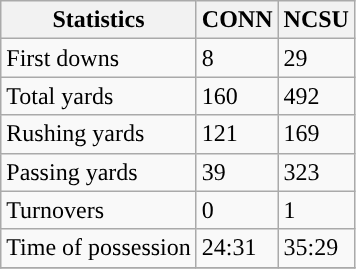<table class="wikitable">
<tr>
<th>Statistics</th>
<th>CONN</th>
<th>NCSU</th>
</tr>
<tr>
<td>First downs</td>
<td>8</td>
<td>29</td>
</tr>
<tr>
<td>Total yards</td>
<td>160</td>
<td>492</td>
</tr>
<tr>
<td>Rushing yards</td>
<td>121</td>
<td>169</td>
</tr>
<tr>
<td>Passing yards</td>
<td>39</td>
<td>323</td>
</tr>
<tr>
<td>Turnovers</td>
<td>0</td>
<td>1</td>
</tr>
<tr>
<td>Time of possession</td>
<td>24:31</td>
<td>35:29</td>
</tr>
<tr>
</tr>
</table>
